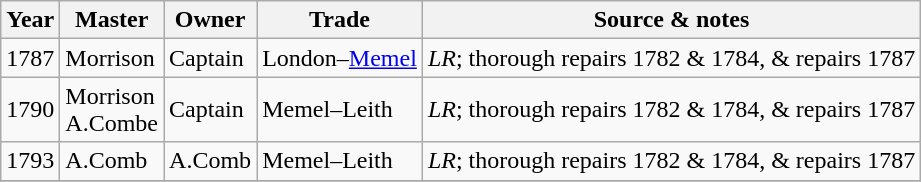<table class=" wikitable">
<tr>
<th>Year</th>
<th>Master</th>
<th>Owner</th>
<th>Trade</th>
<th>Source & notes</th>
</tr>
<tr>
<td>1787</td>
<td>Morrison</td>
<td>Captain</td>
<td>London–<a href='#'>Memel</a></td>
<td><em>LR</em>; thorough repairs 1782 & 1784, & repairs 1787</td>
</tr>
<tr>
<td>1790</td>
<td>Morrison<br>A.Combe</td>
<td>Captain</td>
<td>Memel–Leith</td>
<td><em>LR</em>; thorough repairs 1782 & 1784, & repairs 1787</td>
</tr>
<tr>
<td>1793</td>
<td>A.Comb</td>
<td>A.Comb</td>
<td>Memel–Leith</td>
<td><em>LR</em>; thorough repairs 1782 & 1784, & repairs 1787</td>
</tr>
<tr>
</tr>
</table>
